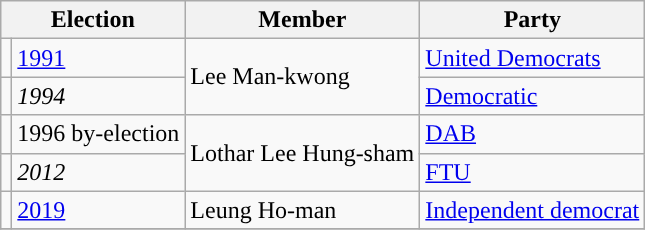<table class="wikitable">
<tr>
<th colspan="2">Election</th>
<th>Member</th>
<th>Party</th>
</tr>
<tr>
<td style="background-color: "></td>
<td><a href='#'>1991</a></td>
<td rowspan=2>Lee Man-kwong</td>
<td><a href='#'>United Democrats</a></td>
</tr>
<tr>
<td style="background-color: "></td>
<td><em>1994</em></td>
<td><a href='#'>Democratic</a></td>
</tr>
<tr>
<td style="background-color: "></td>
<td>1996 by-election</td>
<td rowspan=2>Lothar Lee Hung-sham</td>
<td><a href='#'>DAB</a></td>
</tr>
<tr>
<td style="background-color: "></td>
<td><em>2012</em></td>
<td><a href='#'>FTU</a></td>
</tr>
<tr>
<td style="background-color: "></td>
<td><a href='#'>2019</a></td>
<td>Leung Ho-man</td>
<td><a href='#'>Independent democrat</a></td>
</tr>
<tr>
</tr>
</table>
